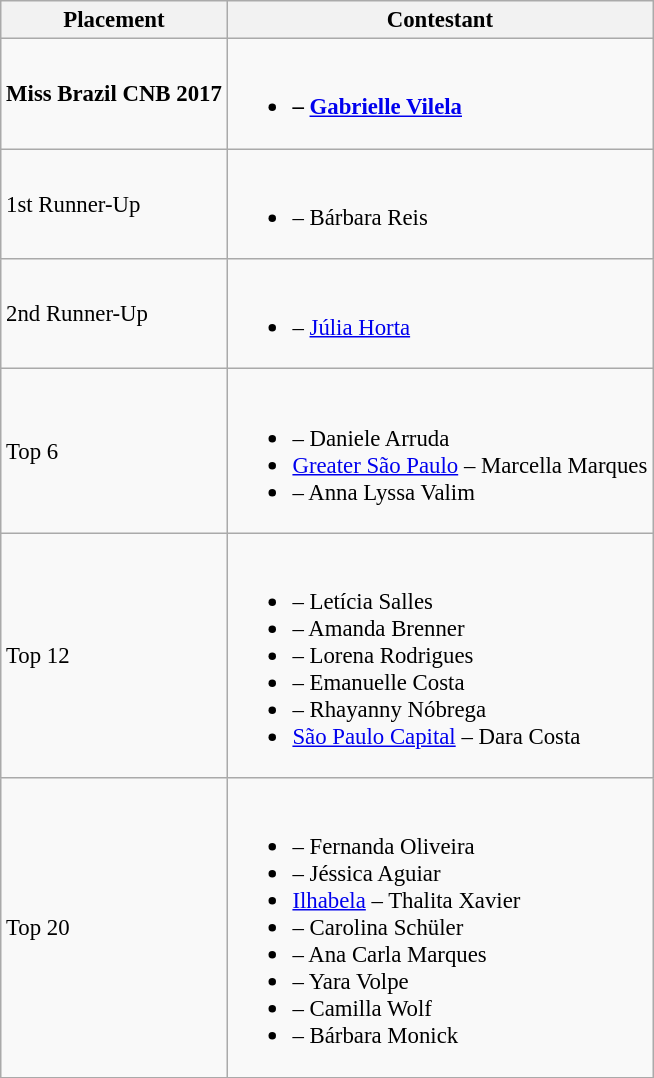<table class="wikitable sortable" style="font-size: 95%;">
<tr>
<th>Placement</th>
<th>Contestant</th>
</tr>
<tr>
<td><strong>Miss Brazil CNB 2017</strong></td>
<td><br><ul><li><strong> – <a href='#'>Gabrielle Vilela</a></strong></li></ul></td>
</tr>
<tr>
<td>1st Runner-Up</td>
<td><br><ul><li> – Bárbara Reis</li></ul></td>
</tr>
<tr>
<td>2nd Runner-Up</td>
<td><br><ul><li> – <a href='#'>Júlia Horta</a></li></ul></td>
</tr>
<tr>
<td>Top 6</td>
<td><br><ul><li> – Daniele Arruda </li><li> <a href='#'>Greater São Paulo</a> – Marcella Marques </li><li> – Anna Lyssa Valim </li></ul></td>
</tr>
<tr>
<td>Top 12</td>
<td><br><ul><li> – Letícia Salles</li><li> – Amanda Brenner</li><li> – Lorena Rodrigues</li><li> – Emanuelle Costa</li><li> – Rhayanny Nóbrega</li><li> <a href='#'>São Paulo Capital</a> – Dara Costa</li></ul></td>
</tr>
<tr>
<td>Top 20</td>
<td><br><ul><li> – Fernanda Oliveira</li><li> – Jéssica Aguiar</li><li> <a href='#'>Ilhabela</a> – Thalita Xavier</li><li> – Carolina Schüler</li><li> – Ana Carla Marques</li><li> – Yara Volpe</li><li> – Camilla Wolf</li><li> – Bárbara Monick</li></ul></td>
</tr>
</table>
